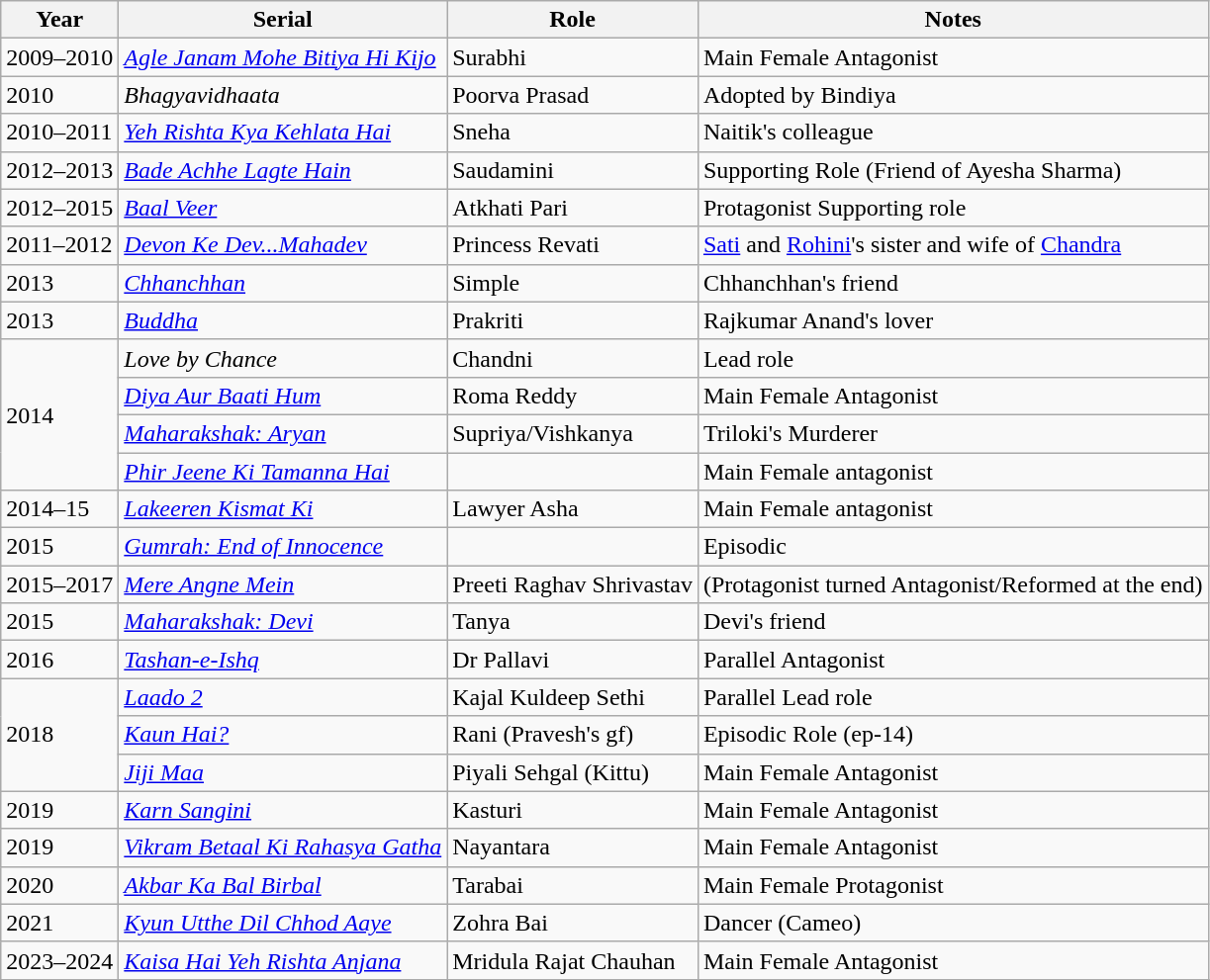<table class="wikitable sortable">
<tr>
<th>Year</th>
<th>Serial</th>
<th>Role</th>
<th>Notes</th>
</tr>
<tr>
<td>2009–2010</td>
<td><em><a href='#'>Agle Janam Mohe Bitiya Hi Kijo</a></em></td>
<td>Surabhi</td>
<td>Main Female Antagonist</td>
</tr>
<tr>
<td>2010</td>
<td><em>Bhagyavidhaata</em></td>
<td>Poorva Prasad</td>
<td>Adopted by Bindiya</td>
</tr>
<tr>
<td>2010–2011</td>
<td><em><a href='#'>Yeh Rishta Kya Kehlata Hai</a></em></td>
<td>Sneha</td>
<td>Naitik's colleague</td>
</tr>
<tr>
<td>2012–2013</td>
<td><em><a href='#'>Bade Achhe Lagte Hain</a></em></td>
<td>Saudamini</td>
<td>Supporting Role (Friend of Ayesha Sharma)</td>
</tr>
<tr>
<td>2012–2015</td>
<td><em><a href='#'>Baal Veer</a></em></td>
<td>Atkhati Pari</td>
<td>Protagonist Supporting role</td>
</tr>
<tr>
<td>2011–2012</td>
<td><em><a href='#'>Devon Ke Dev...Mahadev</a></em></td>
<td>Princess Revati</td>
<td><a href='#'>Sati</a> and <a href='#'>Rohini</a>'s sister and wife of <a href='#'>Chandra</a></td>
</tr>
<tr>
<td>2013</td>
<td><em><a href='#'>Chhanchhan</a></em></td>
<td>Simple</td>
<td>Chhanchhan's friend</td>
</tr>
<tr>
<td>2013</td>
<td><em> <a href='#'>Buddha</a></em></td>
<td>Prakriti</td>
<td>Rajkumar Anand's lover</td>
</tr>
<tr>
<td rowspan = "4">2014</td>
<td><em>Love by Chance</em></td>
<td>Chandni</td>
<td>Lead role</td>
</tr>
<tr>
<td><em><a href='#'>Diya Aur Baati Hum</a></em></td>
<td>Roma Reddy</td>
<td>Main Female Antagonist</td>
</tr>
<tr>
<td><em><a href='#'>Maharakshak: Aryan</a></em></td>
<td>Supriya/Vishkanya</td>
<td>Triloki's Murderer</td>
</tr>
<tr>
<td><em><a href='#'>Phir Jeene Ki Tamanna Hai</a></em></td>
<td></td>
<td>Main Female antagonist</td>
</tr>
<tr>
<td>2014–15</td>
<td><em><a href='#'>Lakeeren Kismat Ki</a></em></td>
<td>Lawyer Asha</td>
<td>Main Female antagonist</td>
</tr>
<tr>
<td>2015</td>
<td><em><a href='#'>Gumrah: End of Innocence</a></em></td>
<td></td>
<td>Episodic</td>
</tr>
<tr>
<td>2015–2017</td>
<td><em><a href='#'>Mere Angne Mein</a></em></td>
<td>Preeti Raghav Shrivastav</td>
<td>(Protagonist turned Antagonist/Reformed at the end)</td>
</tr>
<tr>
<td>2015</td>
<td><em><a href='#'>Maharakshak: Devi</a></em></td>
<td>Tanya</td>
<td>Devi's friend</td>
</tr>
<tr>
<td>2016</td>
<td><em><a href='#'>Tashan-e-Ishq</a></em></td>
<td>Dr Pallavi</td>
<td>Parallel Antagonist</td>
</tr>
<tr>
<td rowspan=3>2018</td>
<td><em><a href='#'>Laado 2</a></em></td>
<td>Kajal Kuldeep Sethi</td>
<td>Parallel Lead role</td>
</tr>
<tr>
<td><em><a href='#'>Kaun Hai?</a></em></td>
<td>Rani (Pravesh's gf)</td>
<td>Episodic Role (ep-14)</td>
</tr>
<tr>
<td><em><a href='#'>Jiji Maa</a></em></td>
<td>Piyali Sehgal (Kittu)</td>
<td>Main Female Antagonist</td>
</tr>
<tr>
<td>2019</td>
<td><em><a href='#'>Karn Sangini</a></em></td>
<td>Kasturi</td>
<td>Main Female Antagonist</td>
</tr>
<tr>
<td>2019</td>
<td><em><a href='#'>Vikram Betaal Ki Rahasya Gatha</a></em></td>
<td>Nayantara</td>
<td>Main Female Antagonist</td>
</tr>
<tr>
<td>2020</td>
<td><em><a href='#'>Akbar Ka Bal Birbal</a></em></td>
<td>Tarabai</td>
<td>Main Female Protagonist</td>
</tr>
<tr>
<td>2021</td>
<td><em><a href='#'>Kyun Utthe Dil Chhod Aaye</a></em></td>
<td>Zohra Bai</td>
<td>Dancer (Cameo)</td>
</tr>
<tr>
<td>2023–2024</td>
<td><em><a href='#'>Kaisa Hai Yeh Rishta Anjana</a></em></td>
<td>Mridula Rajat Chauhan</td>
<td>Main Female Antagonist</td>
</tr>
<tr>
</tr>
</table>
